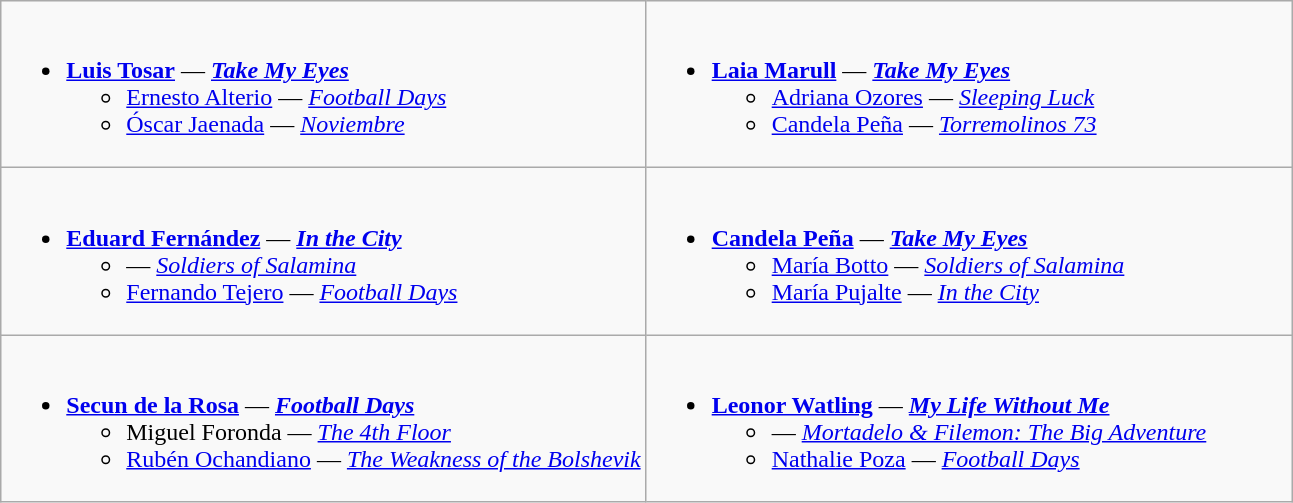<table class=wikitable>
<tr>
<td style="vertical-align:top;" width="50%"><br><ul><li><strong><a href='#'>Luis Tosar</a></strong> — <strong><em><a href='#'>Take My Eyes</a></em></strong><ul><li><a href='#'>Ernesto Alterio</a> — <em><a href='#'>Football Days</a></em></li><li><a href='#'>Óscar Jaenada</a> — <em><a href='#'>Noviembre</a></em></li></ul></li></ul></td>
<td style="vertical-align:top;" width="50%"><br><ul><li><strong><a href='#'>Laia Marull</a></strong> — <strong><em><a href='#'>Take My Eyes</a></em></strong><ul><li><a href='#'>Adriana Ozores</a> — <em><a href='#'>Sleeping Luck</a></em></li><li><a href='#'>Candela Peña</a> — <em><a href='#'>Torremolinos 73</a></em></li></ul></li></ul></td>
</tr>
<tr>
<td style="vertical-align:top;" width="50%"><br><ul><li><strong><a href='#'>Eduard Fernández</a></strong> — <strong><em><a href='#'>In the City</a></em></strong><ul><li> — <em><a href='#'>Soldiers of Salamina</a></em></li><li><a href='#'>Fernando Tejero</a> — <em><a href='#'>Football Days</a></em></li></ul></li></ul></td>
<td style="vertical-align:top;" width="50%"><br><ul><li><strong><a href='#'>Candela Peña</a></strong> — <strong><em><a href='#'>Take My Eyes</a></em></strong><ul><li><a href='#'>María Botto</a> — <em><a href='#'>Soldiers of Salamina</a></em></li><li><a href='#'>María Pujalte</a> — <em><a href='#'>In the City</a></em></li></ul></li></ul></td>
</tr>
<tr>
<td style="vertical-align:top;" width="50%"><br><ul><li><strong><a href='#'>Secun de la Rosa</a></strong> — <strong><em><a href='#'>Football Days</a></em></strong><ul><li>Miguel Foronda — <em><a href='#'>The 4th Floor</a></em></li><li><a href='#'>Rubén Ochandiano</a> — <em><a href='#'>The Weakness of the Bolshevik</a></em></li></ul></li></ul></td>
<td style="vertical-align:top;" width="50%"><br><ul><li><strong><a href='#'>Leonor Watling</a></strong> — <strong><em><a href='#'>My Life Without Me</a></em></strong><ul><li> — <em><a href='#'>Mortadelo & Filemon: The Big Adventure</a></em></li><li><a href='#'>Nathalie Poza</a> — <em><a href='#'>Football Days</a></em></li></ul></li></ul></td>
</tr>
</table>
